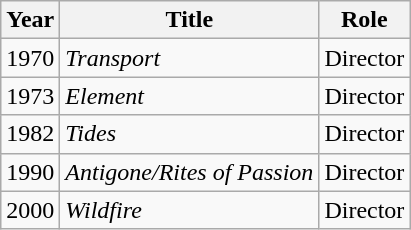<table class="wikitable">
<tr>
<th>Year</th>
<th>Title</th>
<th>Role</th>
</tr>
<tr>
<td>1970</td>
<td><em>Transport</em></td>
<td>Director</td>
</tr>
<tr>
<td>1973</td>
<td><em>Element</em></td>
<td>Director</td>
</tr>
<tr>
<td>1982</td>
<td><em>Tides</em></td>
<td>Director</td>
</tr>
<tr>
<td>1990</td>
<td><em>Antigone/Rites of Passion</em></td>
<td>Director</td>
</tr>
<tr>
<td>2000</td>
<td><em>Wildfire</em></td>
<td>Director</td>
</tr>
</table>
